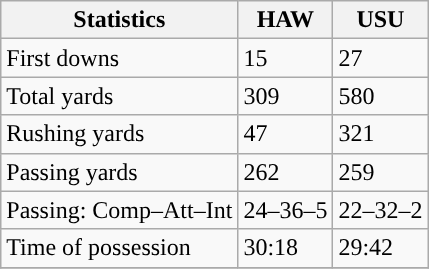<table class="wikitable" style="float: left;">
<tr>
<th>Statistics</th>
<th>HAW</th>
<th>USU</th>
</tr>
<tr>
<td>First downs</td>
<td>15</td>
<td>27</td>
</tr>
<tr>
<td>Total yards</td>
<td>309</td>
<td>580</td>
</tr>
<tr>
<td>Rushing yards</td>
<td>47</td>
<td>321</td>
</tr>
<tr>
<td>Passing yards</td>
<td>262</td>
<td>259</td>
</tr>
<tr>
<td>Passing: Comp–Att–Int</td>
<td>24–36–5</td>
<td>22–32–2</td>
</tr>
<tr>
<td>Time of possession</td>
<td>30:18</td>
<td>29:42</td>
</tr>
<tr>
</tr>
</table>
